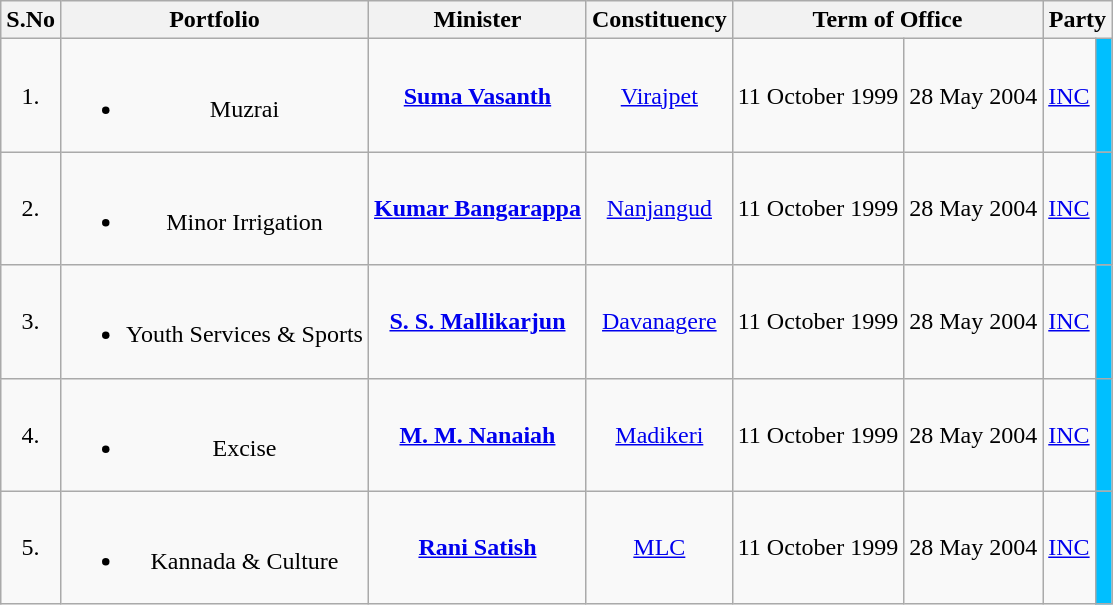<table class="wikitable sortable" style="text-align:center;">
<tr>
<th>S.No</th>
<th>Portfolio</th>
<th>Minister</th>
<th>Constituency</th>
<th colspan="2">Term of Office</th>
<th colspan="2" scope="col">Party</th>
</tr>
<tr>
<td>1.</td>
<td><br><ul><li>Muzrai</li></ul></td>
<td><strong><a href='#'>Suma Vasanth</a></strong></td>
<td><a href='#'>Virajpet</a></td>
<td>11 October 1999</td>
<td>28 May 2004</td>
<td><a href='#'>INC</a></td>
<td width="4px" bgcolor="#00BFFF"></td>
</tr>
<tr>
<td>2.</td>
<td><br><ul><li>Minor Irrigation</li></ul></td>
<td><strong><a href='#'>Kumar Bangarappa</a></strong></td>
<td><a href='#'>Nanjangud</a></td>
<td>11 October 1999</td>
<td>28 May 2004</td>
<td><a href='#'>INC</a></td>
<td width="4px" bgcolor="#00BFFF"></td>
</tr>
<tr>
<td>3.</td>
<td><br><ul><li>Youth Services & Sports</li></ul></td>
<td><strong><a href='#'>S. S. Mallikarjun</a></strong></td>
<td><a href='#'>Davanagere</a></td>
<td>11 October 1999</td>
<td>28 May 2004</td>
<td><a href='#'>INC</a></td>
<td width="4px" bgcolor="#00BFFF"></td>
</tr>
<tr>
<td>4.</td>
<td><br><ul><li>Excise</li></ul></td>
<td><strong><a href='#'>M. M. Nanaiah</a></strong></td>
<td><a href='#'>Madikeri</a></td>
<td>11 October 1999</td>
<td>28 May 2004</td>
<td><a href='#'>INC</a></td>
<td width="4px" bgcolor="#00BFFF"></td>
</tr>
<tr>
<td>5.</td>
<td><br><ul><li>Kannada & Culture</li></ul></td>
<td><strong><a href='#'>Rani Satish</a></strong></td>
<td><a href='#'>MLC</a></td>
<td>11 October 1999</td>
<td>28 May 2004</td>
<td><a href='#'>INC</a></td>
<td width="4px" bgcolor="#00BFFF"></td>
</tr>
</table>
